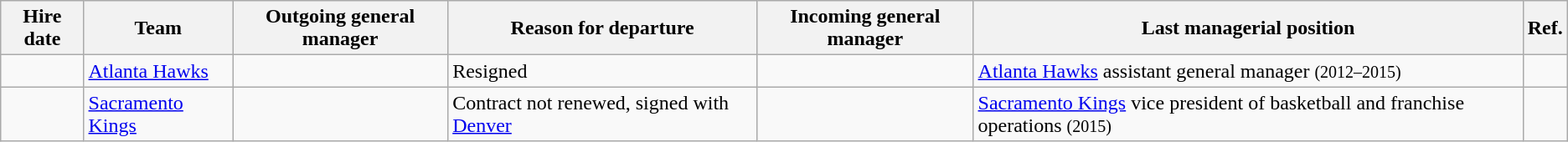<table class="wikitable sortable">
<tr>
<th>Hire date</th>
<th>Team</th>
<th>Outgoing general manager</th>
<th>Reason for departure</th>
<th>Incoming general manager</th>
<th class="unsortable">Last managerial position</th>
<th class="unsortable">Ref.</th>
</tr>
<tr>
<td align=center></td>
<td><a href='#'>Atlanta Hawks</a></td>
<td></td>
<td>Resigned</td>
<td></td>
<td><a href='#'>Atlanta Hawks</a> assistant general manager <small>(2012–2015)</small></td>
<td></td>
</tr>
<tr>
<td align=center></td>
<td><a href='#'>Sacramento Kings</a></td>
<td></td>
<td>Contract not renewed, signed with <a href='#'>Denver</a></td>
<td></td>
<td><a href='#'>Sacramento Kings</a> vice president of basketball and franchise operations <small>(2015)</small></td>
<td></td>
</tr>
</table>
